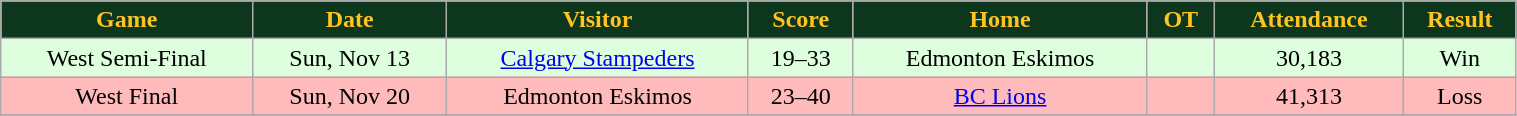<table class="wikitable" width="80%">
<tr align="center" style="background:#0C371D;color:#ffc322;">
<td><strong>Game</strong></td>
<td><strong>Date</strong></td>
<td><strong>Visitor</strong></td>
<td><strong>Score</strong></td>
<td><strong>Home</strong></td>
<td><strong>OT</strong></td>
<td><strong>Attendance</strong></td>
<td><strong>Result</strong></td>
</tr>
<tr align="center" bgcolor="#ddffdd">
<td>West Semi-Final</td>
<td>Sun, Nov 13</td>
<td><a href='#'>Calgary Stampeders</a></td>
<td>19–33</td>
<td>Edmonton Eskimos</td>
<td></td>
<td>30,183</td>
<td>Win</td>
</tr>
<tr align="center" bgcolor="#ffbbbb">
<td>West Final</td>
<td>Sun, Nov 20</td>
<td>Edmonton Eskimos</td>
<td>23–40</td>
<td><a href='#'>BC Lions</a></td>
<td></td>
<td>41,313</td>
<td>Loss</td>
</tr>
<tr>
</tr>
</table>
